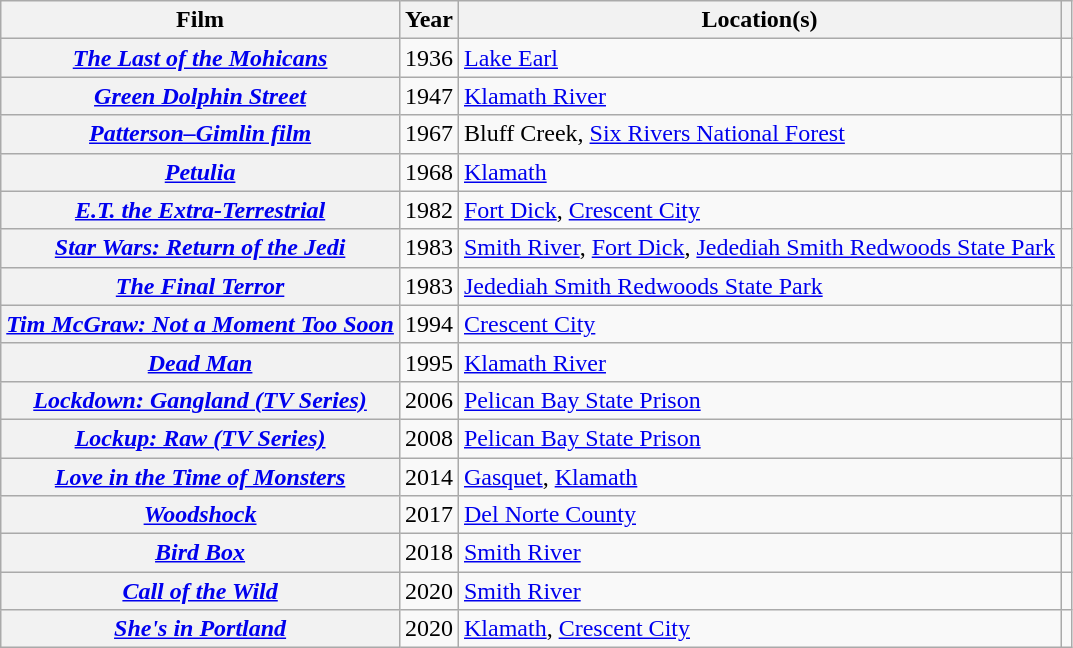<table class="wikitable sortable plainrowheaders">
<tr>
<th>Film</th>
<th>Year</th>
<th class="unsortable">Location(s)</th>
<th class="unsortable"></th>
</tr>
<tr>
<th scope="row"><em><a href='#'>The Last of the Mohicans</a></em></th>
<td>1936</td>
<td><a href='#'>Lake Earl</a></td>
<td style="text-align:center;"></td>
</tr>
<tr>
<th scope="row"><em><a href='#'>Green Dolphin Street</a></em></th>
<td>1947</td>
<td><a href='#'>Klamath River</a></td>
<td style="text-align:center;"></td>
</tr>
<tr>
<th scope="row"><em><a href='#'>Patterson–Gimlin film</a></em></th>
<td>1967</td>
<td>Bluff Creek, <a href='#'>Six Rivers National Forest</a></td>
<td style="text-align:center;"></td>
</tr>
<tr>
<th scope="row"><em><a href='#'>Petulia</a></em></th>
<td>1968</td>
<td><a href='#'>Klamath</a></td>
<td style="text-align:center;"></td>
</tr>
<tr>
<th scope="row"><em><a href='#'>E.T. the Extra-Terrestrial</a></em></th>
<td>1982</td>
<td><a href='#'>Fort Dick</a>, <a href='#'>Crescent City</a></td>
<td style="text-align:center;"></td>
</tr>
<tr>
<th scope="row"><em><a href='#'>Star Wars: Return of the Jedi</a></em></th>
<td>1983</td>
<td><a href='#'>Smith River</a>, <a href='#'>Fort Dick</a>, <a href='#'>Jedediah Smith Redwoods State Park</a></td>
<td style="text-align:center;"></td>
</tr>
<tr>
<th scope="row"><em><a href='#'>The Final Terror</a></em></th>
<td>1983</td>
<td><a href='#'>Jedediah Smith Redwoods State Park</a></td>
<td style="text-align:center;"></td>
</tr>
<tr>
<th scope="row"><em><a href='#'>Tim McGraw: Not a Moment Too Soon</a></em></th>
<td>1994</td>
<td><a href='#'>Crescent City</a></td>
<td style="text-align:center;"></td>
</tr>
<tr>
<th scope="row"><em><a href='#'>Dead Man</a></em></th>
<td>1995</td>
<td><a href='#'>Klamath River</a></td>
<td style="text-align:center;"></td>
</tr>
<tr>
<th scope="row"><em><a href='#'>Lockdown: Gangland (TV Series)</a></em></th>
<td>2006</td>
<td><a href='#'>Pelican Bay State Prison</a></td>
<td style="text-align:center;"></td>
</tr>
<tr>
<th scope="row"><em><a href='#'>Lockup: Raw (TV Series)</a></em></th>
<td>2008</td>
<td><a href='#'>Pelican Bay State Prison</a></td>
<td style="text-align:center;"></td>
</tr>
<tr>
<th scope="row"><em><a href='#'>Love in the Time of Monsters</a></em></th>
<td>2014</td>
<td><a href='#'>Gasquet</a>, <a href='#'>Klamath</a></td>
<td style="text-align:center;"></td>
</tr>
<tr>
<th scope="row"><em><a href='#'>Woodshock</a></em></th>
<td>2017</td>
<td><a href='#'>Del Norte County</a></td>
<td style="text-align:center;"></td>
</tr>
<tr>
<th scope="row"><em><a href='#'>Bird Box</a></em></th>
<td>2018</td>
<td><a href='#'>Smith River</a></td>
<td style="text-align:center;"></td>
</tr>
<tr>
<th scope="row"><em><a href='#'>Call of the Wild</a></em></th>
<td>2020</td>
<td><a href='#'>Smith River</a></td>
<td style="text-align:center;"></td>
</tr>
<tr>
<th scope="row"><em><a href='#'>She's in Portland</a></em></th>
<td>2020</td>
<td><a href='#'>Klamath</a>, <a href='#'>Crescent City</a></td>
<td style="text-align:center;"></td>
</tr>
</table>
